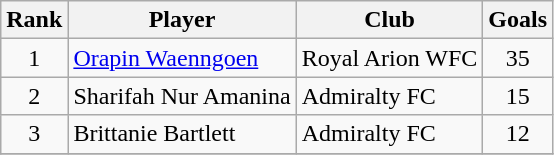<table class="wikitable plainrowheaders sortable" style="font-size:100%">
<tr>
<th>Rank</th>
<th>Player</th>
<th>Club</th>
<th>Goals</th>
</tr>
<tr>
<td align="center">1</td>
<td> <a href='#'>Orapin Waenngoen</a></td>
<td>Royal Arion WFC</td>
<td align="center">35</td>
</tr>
<tr>
<td align="center">2</td>
<td> Sharifah Nur Amanina</td>
<td>Admiralty FC</td>
<td align="center">15</td>
</tr>
<tr>
<td align="center">3</td>
<td> Brittanie Bartlett</td>
<td>Admiralty FC</td>
<td align="center">12</td>
</tr>
<tr>
</tr>
</table>
